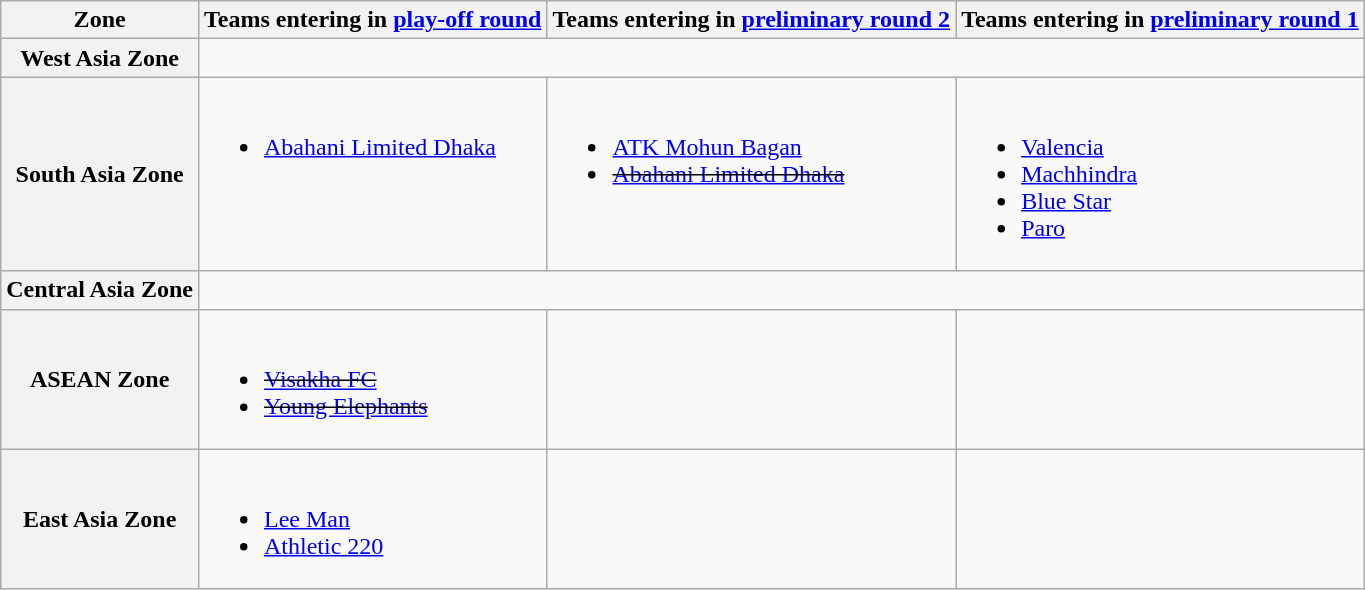<table class="wikitable">
<tr>
<th>Zone</th>
<th>Teams entering in <a href='#'>play-off round</a></th>
<th>Teams entering in <a href='#'>preliminary round 2</a></th>
<th>Teams entering in <a href='#'>preliminary round 1</a></th>
</tr>
<tr>
<th>West Asia Zone</th>
<td colspan="3" valign="top"></td>
</tr>
<tr>
<th>South Asia Zone</th>
<td valign="top"><br><ul><li> <a href='#'>Abahani Limited Dhaka</a></li></ul></td>
<td valign="top"><br><ul><li> <a href='#'>ATK Mohun Bagan</a></li><li><s> <a href='#'>Abahani Limited Dhaka</a></s></li></ul></td>
<td valign="top"><br><ul><li> <a href='#'>Valencia</a></li><li> <a href='#'>Machhindra</a></li><li> <a href='#'>Blue Star</a></li><li> <a href='#'>Paro</a></li></ul></td>
</tr>
<tr>
<th>Central Asia Zone</th>
<td colspan="3" valign="top"></td>
</tr>
<tr>
<th>ASEAN Zone</th>
<td valign="top"><br><ul><li><s> <a href='#'>Visakha FC</a></s></li><li><s> <a href='#'>Young Elephants</a></s></li></ul></td>
<td></td>
<td></td>
</tr>
<tr>
<th>East Asia Zone</th>
<td valign="top"><br><ul><li> <a href='#'>Lee Man</a></li><li> <a href='#'>Athletic 220</a></li></ul></td>
<td></td>
<td></td>
</tr>
</table>
